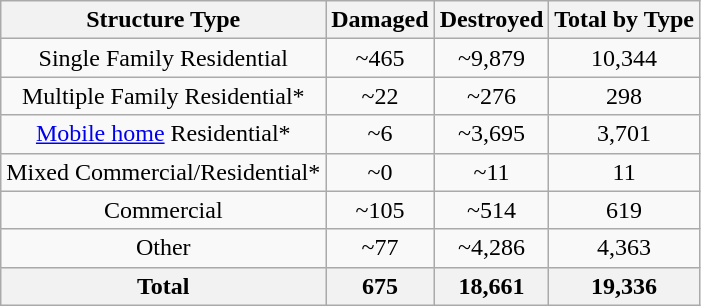<table class="wikitable" style="text-align:center">
<tr>
<th>Structure Type</th>
<th>Damaged</th>
<th>Destroyed</th>
<th>Total by Type</th>
</tr>
<tr>
<td>Single Family Residential</td>
<td>~465</td>
<td>~9,879</td>
<td>10,344</td>
</tr>
<tr>
<td>Multiple Family Residential*</td>
<td>~22</td>
<td>~276</td>
<td>298</td>
</tr>
<tr>
<td><a href='#'>Mobile home</a> Residential*</td>
<td>~6</td>
<td>~3,695</td>
<td>3,701</td>
</tr>
<tr>
<td>Mixed Commercial/Residential*</td>
<td>~0</td>
<td>~11</td>
<td>11</td>
</tr>
<tr>
<td>Commercial</td>
<td>~105</td>
<td>~514</td>
<td>619</td>
</tr>
<tr>
<td>Other</td>
<td>~77</td>
<td>~4,286</td>
<td>4,363</td>
</tr>
<tr>
<th>Total</th>
<th>675</th>
<th>18,661</th>
<th>19,336</th>
</tr>
</table>
